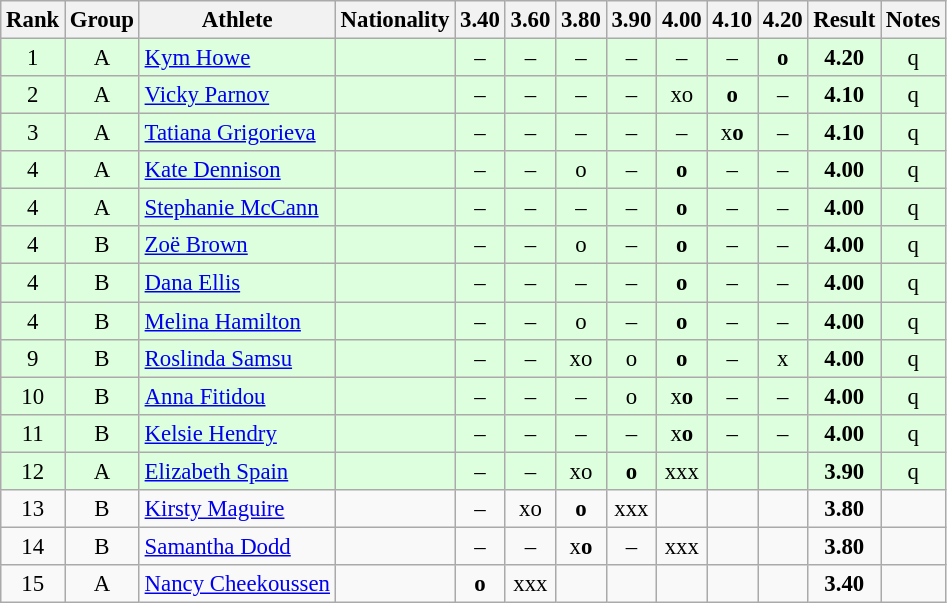<table class="wikitable sortable" style="text-align:center;font-size:95%">
<tr>
<th>Rank</th>
<th>Group</th>
<th>Athlete</th>
<th>Nationality</th>
<th>3.40</th>
<th>3.60</th>
<th>3.80</th>
<th>3.90</th>
<th>4.00</th>
<th>4.10</th>
<th>4.20</th>
<th>Result</th>
<th>Notes</th>
</tr>
<tr bgcolor=ddffdd>
<td>1</td>
<td>A</td>
<td align="left"><a href='#'>Kym Howe</a></td>
<td align=left></td>
<td>–</td>
<td>–</td>
<td>–</td>
<td>–</td>
<td>–</td>
<td>–</td>
<td><strong>o</strong></td>
<td><strong>4.20</strong></td>
<td>q</td>
</tr>
<tr bgcolor=ddffdd>
<td>2</td>
<td>A</td>
<td align="left"><a href='#'>Vicky Parnov</a></td>
<td align=left></td>
<td>–</td>
<td>–</td>
<td>–</td>
<td>–</td>
<td>xo</td>
<td><strong>o</strong></td>
<td>–</td>
<td><strong>4.10</strong></td>
<td>q</td>
</tr>
<tr bgcolor=ddffdd>
<td>3</td>
<td>A</td>
<td align="left"><a href='#'>Tatiana Grigorieva</a></td>
<td align=left></td>
<td>–</td>
<td>–</td>
<td>–</td>
<td>–</td>
<td>–</td>
<td>x<strong>o</strong></td>
<td>–</td>
<td><strong>4.10</strong></td>
<td>q</td>
</tr>
<tr bgcolor=ddffdd>
<td>4</td>
<td>A</td>
<td align="left"><a href='#'>Kate Dennison</a></td>
<td align=left></td>
<td>–</td>
<td>–</td>
<td>o</td>
<td>–</td>
<td><strong>o</strong></td>
<td>–</td>
<td>–</td>
<td><strong>4.00</strong></td>
<td>q</td>
</tr>
<tr bgcolor=ddffdd>
<td>4</td>
<td>A</td>
<td align="left"><a href='#'>Stephanie McCann</a></td>
<td align=left></td>
<td>–</td>
<td>–</td>
<td>–</td>
<td>–</td>
<td><strong>o</strong></td>
<td>–</td>
<td>–</td>
<td><strong>4.00</strong></td>
<td>q</td>
</tr>
<tr bgcolor=ddffdd>
<td>4</td>
<td>B</td>
<td align="left"><a href='#'>Zoë Brown</a></td>
<td align=left></td>
<td>–</td>
<td>–</td>
<td>o</td>
<td>–</td>
<td><strong>o</strong></td>
<td>–</td>
<td>–</td>
<td><strong>4.00</strong></td>
<td>q</td>
</tr>
<tr bgcolor=ddffdd>
<td>4</td>
<td>B</td>
<td align="left"><a href='#'>Dana Ellis</a></td>
<td align=left></td>
<td>–</td>
<td>–</td>
<td>–</td>
<td>–</td>
<td><strong>o</strong></td>
<td>–</td>
<td>–</td>
<td><strong>4.00</strong></td>
<td>q</td>
</tr>
<tr bgcolor=ddffdd>
<td>4</td>
<td>B</td>
<td align="left"><a href='#'>Melina Hamilton</a></td>
<td align=left></td>
<td>–</td>
<td>–</td>
<td>o</td>
<td>–</td>
<td><strong>o</strong></td>
<td>–</td>
<td>–</td>
<td><strong>4.00</strong></td>
<td>q</td>
</tr>
<tr bgcolor=ddffdd>
<td>9</td>
<td>B</td>
<td align="left"><a href='#'>Roslinda Samsu</a></td>
<td align=left></td>
<td>–</td>
<td>–</td>
<td>xo</td>
<td>o</td>
<td><strong>o</strong></td>
<td>–</td>
<td>x</td>
<td><strong>4.00</strong></td>
<td>q</td>
</tr>
<tr bgcolor=ddffdd>
<td>10</td>
<td>B</td>
<td align="left"><a href='#'>Anna Fitidou</a></td>
<td align=left></td>
<td>–</td>
<td>–</td>
<td>–</td>
<td>o</td>
<td>x<strong>o</strong></td>
<td>–</td>
<td>–</td>
<td><strong>4.00</strong></td>
<td>q</td>
</tr>
<tr bgcolor=ddffdd>
<td>11</td>
<td>B</td>
<td align="left"><a href='#'>Kelsie Hendry</a></td>
<td align=left></td>
<td>–</td>
<td>–</td>
<td>–</td>
<td>–</td>
<td>x<strong>o</strong></td>
<td>–</td>
<td>–</td>
<td><strong>4.00</strong></td>
<td>q</td>
</tr>
<tr bgcolor=ddffdd>
<td>12</td>
<td>A</td>
<td align="left"><a href='#'>Elizabeth Spain</a></td>
<td align=left></td>
<td>–</td>
<td>–</td>
<td>xo</td>
<td><strong>o</strong></td>
<td>xxx</td>
<td></td>
<td></td>
<td><strong>3.90</strong></td>
<td>q</td>
</tr>
<tr>
<td>13</td>
<td>B</td>
<td align="left"><a href='#'>Kirsty Maguire</a></td>
<td align=left></td>
<td>–</td>
<td>xo</td>
<td><strong>o</strong></td>
<td>xxx</td>
<td></td>
<td></td>
<td></td>
<td><strong>3.80</strong></td>
<td></td>
</tr>
<tr>
<td>14</td>
<td>B</td>
<td align="left"><a href='#'>Samantha Dodd</a></td>
<td align=left></td>
<td>–</td>
<td>–</td>
<td>x<strong>o</strong></td>
<td>–</td>
<td>xxx</td>
<td></td>
<td></td>
<td><strong>3.80</strong></td>
<td></td>
</tr>
<tr>
<td>15</td>
<td>A</td>
<td align="left"><a href='#'>Nancy Cheekoussen</a></td>
<td align=left></td>
<td><strong>o</strong></td>
<td>xxx</td>
<td></td>
<td></td>
<td></td>
<td></td>
<td></td>
<td><strong>3.40</strong></td>
<td></td>
</tr>
</table>
